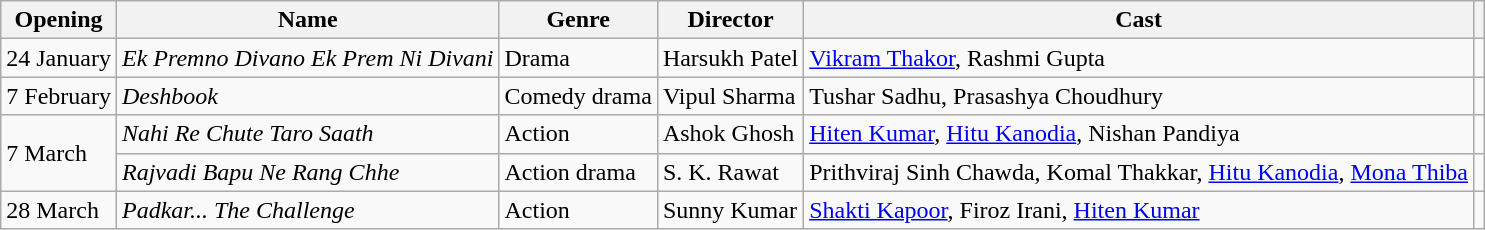<table class="wikitable sortable">
<tr>
<th>Opening</th>
<th>Name</th>
<th>Genre</th>
<th>Director</th>
<th>Cast</th>
<th></th>
</tr>
<tr>
<td>24 January</td>
<td><em>Ek Premno Divano Ek Prem Ni Divani</em></td>
<td>Drama</td>
<td>Harsukh Patel</td>
<td><a href='#'>Vikram Thakor</a>, Rashmi Gupta</td>
<td></td>
</tr>
<tr>
<td>7 February</td>
<td><em>Deshbook</em></td>
<td>Comedy drama</td>
<td>Vipul Sharma</td>
<td>Tushar Sadhu, Prasashya Choudhury</td>
<td></td>
</tr>
<tr>
<td rowspan="2">7 March</td>
<td><em>Nahi Re Chute Taro Saath</em></td>
<td>Action</td>
<td>Ashok Ghosh</td>
<td><a href='#'>Hiten Kumar</a>, <a href='#'>Hitu Kanodia</a>, Nishan Pandiya</td>
<td></td>
</tr>
<tr>
<td><em>Rajvadi Bapu Ne Rang Chhe</em></td>
<td>Action drama</td>
<td>S. K. Rawat</td>
<td>Prithviraj Sinh Chawda, Komal Thakkar, <a href='#'>Hitu Kanodia</a>, <a href='#'>Mona Thiba</a></td>
<td></td>
</tr>
<tr>
<td>28 March</td>
<td><em>Padkar... The Challenge</em></td>
<td>Action</td>
<td>Sunny Kumar</td>
<td><a href='#'>Shakti Kapoor</a>, Firoz Irani, <a href='#'>Hiten Kumar</a></td>
<td></td>
</tr>
</table>
